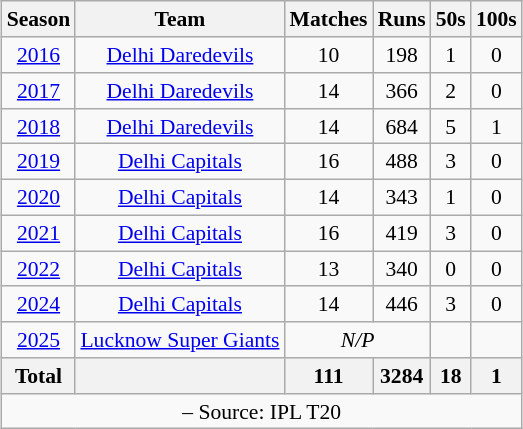<table class="wikitable" style="font-size:90%; float:right; clear:right; text-align:center; margin-right:15px">
<tr>
<th>Season</th>
<th>Team</th>
<th>Matches</th>
<th>Runs</th>
<th>50s</th>
<th>100s</th>
</tr>
<tr>
<td><a href='#'>2016</a></td>
<td><a href='#'>Delhi Daredevils</a></td>
<td>10</td>
<td>198</td>
<td>1</td>
<td>0</td>
</tr>
<tr>
<td><a href='#'>2017</a></td>
<td><a href='#'>Delhi Daredevils</a></td>
<td>14</td>
<td>366</td>
<td>2</td>
<td>0</td>
</tr>
<tr>
<td><a href='#'>2018</a></td>
<td><a href='#'>Delhi Daredevils</a></td>
<td>14</td>
<td>684</td>
<td>5</td>
<td>1</td>
</tr>
<tr>
<td><a href='#'>2019</a></td>
<td><a href='#'>Delhi Capitals</a></td>
<td>16</td>
<td>488</td>
<td>3</td>
<td>0</td>
</tr>
<tr>
<td><a href='#'>2020</a></td>
<td><a href='#'>Delhi Capitals</a></td>
<td>14</td>
<td>343</td>
<td>1</td>
<td>0</td>
</tr>
<tr>
<td><a href='#'>2021</a></td>
<td><a href='#'>Delhi Capitals</a></td>
<td>16</td>
<td>419</td>
<td>3</td>
<td>0</td>
</tr>
<tr>
<td><a href='#'>2022</a></td>
<td><a href='#'>Delhi Capitals</a></td>
<td>13</td>
<td>340</td>
<td>0</td>
<td>0</td>
</tr>
<tr>
<td><a href='#'>2024</a></td>
<td><a href='#'>Delhi Capitals</a></td>
<td>14</td>
<td>446</td>
<td>3</td>
<td>0</td>
</tr>
<tr>
<td><a href='#'>2025</a></td>
<td><a href='#'>Lucknow Super Giants</a></td>
<td colspan="2"><em>N/P</em></td>
<td></td>
<td></td>
</tr>
<tr>
<th>Total</th>
<th></th>
<th>111</th>
<th>3284</th>
<th>18</th>
<th>1</th>
</tr>
<tr>
<td colspan="6" ;> – Source: IPL T20</td>
</tr>
</table>
